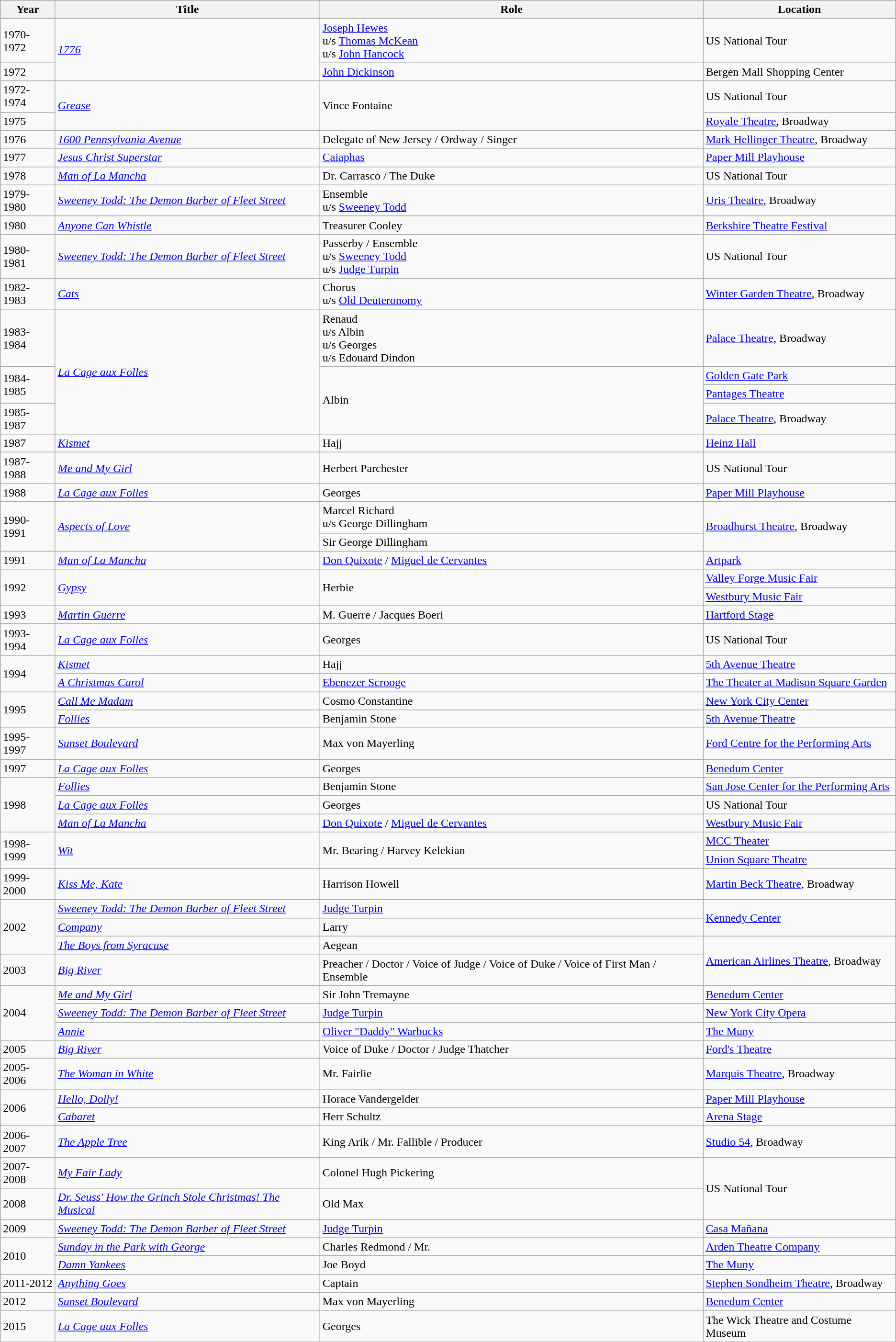<table class="wikitable">
<tr>
<th>Year</th>
<th>Title</th>
<th>Role</th>
<th>Location</th>
</tr>
<tr>
<td>1970-1972</td>
<td rowspan=2><a href='#'><em>1776</em></a></td>
<td><a href='#'>Joseph Hewes</a><br>u/s <a href='#'>Thomas McKean</a><br>u/s <a href='#'>John Hancock</a></td>
<td>US National Tour</td>
</tr>
<tr>
<td>1972</td>
<td><a href='#'>John Dickinson</a></td>
<td>Bergen Mall Shopping Center</td>
</tr>
<tr>
<td>1972-1974</td>
<td rowspan=2><a href='#'><em>Grease</em></a></td>
<td rowspan=2>Vince Fontaine</td>
<td>US National Tour</td>
</tr>
<tr>
<td>1975</td>
<td><a href='#'>Royale Theatre</a>, Broadway</td>
</tr>
<tr>
<td>1976</td>
<td><a href='#'><em>1600 Pennsylvania Avenue</em></a></td>
<td>Delegate of New Jersey / Ordway / Singer</td>
<td><a href='#'>Mark Hellinger Theatre</a>, Broadway</td>
</tr>
<tr>
<td>1977</td>
<td><em><a href='#'>Jesus Christ Superstar</a></em></td>
<td><a href='#'>Caiaphas</a></td>
<td><a href='#'>Paper Mill Playhouse</a></td>
</tr>
<tr>
<td>1978</td>
<td><em><a href='#'>Man of La Mancha</a></em></td>
<td>Dr. Carrasco / The Duke</td>
<td>US National Tour</td>
</tr>
<tr>
<td>1979-1980</td>
<td><em><a href='#'>Sweeney Todd: The Demon Barber of Fleet Street</a></em></td>
<td>Ensemble<br>u/s <a href='#'>Sweeney Todd</a></td>
<td><a href='#'>Uris Theatre</a>, Broadway</td>
</tr>
<tr>
<td>1980</td>
<td><em><a href='#'>Anyone Can Whistle</a></em></td>
<td>Treasurer Cooley</td>
<td><a href='#'>Berkshire Theatre Festival</a></td>
</tr>
<tr>
<td>1980-1981</td>
<td><em><a href='#'>Sweeney Todd: The Demon Barber of Fleet Street</a></em></td>
<td>Passerby / Ensemble<br>u/s <a href='#'>Sweeney Todd</a><br>u/s <a href='#'>Judge Turpin</a></td>
<td>US National Tour</td>
</tr>
<tr>
<td>1982-1983</td>
<td><a href='#'><em>Cats</em></a></td>
<td>Chorus<br>u/s <a href='#'>Old Deuteronomy</a></td>
<td><a href='#'>Winter Garden Theatre</a>, Broadway</td>
</tr>
<tr>
<td>1983-1984</td>
<td rowspan=4><a href='#'><em>La Cage aux Folles</em></a></td>
<td>Renaud<br>u/s Albin<br>u/s Georges<br>u/s Edouard Dindon</td>
<td><a href='#'>Palace Theatre</a>, Broadway</td>
</tr>
<tr>
<td rowspan=2>1984-1985</td>
<td rowspan=3>Albin</td>
<td><a href='#'>Golden Gate Park</a></td>
</tr>
<tr>
<td><a href='#'>Pantages Theatre</a></td>
</tr>
<tr>
<td>1985-1987</td>
<td><a href='#'>Palace Theatre</a>, Broadway</td>
</tr>
<tr>
<td>1987</td>
<td><a href='#'><em>Kismet</em></a></td>
<td>Hajj</td>
<td><a href='#'>Heinz Hall</a></td>
</tr>
<tr>
<td>1987-1988</td>
<td><em><a href='#'>Me and My Girl</a></em></td>
<td>Herbert Parchester</td>
<td>US National Tour</td>
</tr>
<tr>
<td>1988</td>
<td><a href='#'><em>La Cage aux Folles</em></a></td>
<td>Georges</td>
<td><a href='#'>Paper Mill Playhouse</a></td>
</tr>
<tr>
<td rowspan=2>1990-1991</td>
<td rowspan=2><em><a href='#'>Aspects of Love</a></em></td>
<td>Marcel Richard<br>u/s George Dillingham</td>
<td rowspan=2><a href='#'>Broadhurst Theatre</a>, Broadway</td>
</tr>
<tr>
<td>Sir George Dillingham</td>
</tr>
<tr>
<td>1991</td>
<td><em><a href='#'>Man of La Mancha</a></em></td>
<td><a href='#'>Don Quixote</a> / <a href='#'>Miguel de Cervantes</a></td>
<td><a href='#'>Artpark</a></td>
</tr>
<tr>
<td rowspan=2>1992</td>
<td rowspan=2><a href='#'><em>Gypsy</em></a></td>
<td rowspan=2>Herbie</td>
<td><a href='#'>Valley Forge Music Fair</a></td>
</tr>
<tr>
<td><a href='#'>Westbury Music Fair</a></td>
</tr>
<tr>
<td>1993</td>
<td><a href='#'><em>Martin Guerre</em></a></td>
<td>M. Guerre / Jacques Boeri</td>
<td><a href='#'>Hartford Stage</a></td>
</tr>
<tr>
<td>1993-1994</td>
<td><a href='#'><em>La Cage aux Folles</em></a></td>
<td>Georges</td>
<td>US National Tour</td>
</tr>
<tr>
<td rowspan=2>1994</td>
<td><a href='#'><em>Kismet</em></a></td>
<td>Hajj</td>
<td><a href='#'>5th Avenue Theatre</a></td>
</tr>
<tr>
<td><em><a href='#'>A Christmas Carol</a></em></td>
<td><a href='#'>Ebenezer Scrooge</a></td>
<td><a href='#'>The Theater at Madison Square Garden</a></td>
</tr>
<tr>
<td rowspan=2>1995</td>
<td><em><a href='#'>Call Me Madam</a></em></td>
<td>Cosmo Constantine</td>
<td><a href='#'>New York City Center</a></td>
</tr>
<tr>
<td><em><a href='#'>Follies</a></em></td>
<td>Benjamin Stone</td>
<td><a href='#'>5th Avenue Theatre</a></td>
</tr>
<tr>
<td>1995-1997</td>
<td><a href='#'><em>Sunset Boulevard</em></a></td>
<td>Max von Mayerling</td>
<td><a href='#'>Ford Centre for the Performing Arts</a></td>
</tr>
<tr>
<td>1997</td>
<td><a href='#'><em>La Cage aux Folles</em></a></td>
<td>Georges</td>
<td><a href='#'>Benedum Center</a></td>
</tr>
<tr>
<td rowspan=3>1998</td>
<td><em><a href='#'>Follies</a></em></td>
<td>Benjamin Stone</td>
<td><a href='#'>San Jose Center for the Performing Arts</a></td>
</tr>
<tr>
<td><a href='#'><em>La Cage aux Folles</em></a></td>
<td>Georges</td>
<td>US National Tour</td>
</tr>
<tr>
<td><em><a href='#'>Man of La Mancha</a></em></td>
<td><a href='#'>Don Quixote</a> / <a href='#'>Miguel de Cervantes</a></td>
<td><a href='#'>Westbury Music Fair</a></td>
</tr>
<tr>
<td rowspan=2>1998-1999</td>
<td rowspan=2><a href='#'><em>Wit</em></a></td>
<td rowspan=2>Mr. Bearing / Harvey Kelekian</td>
<td><a href='#'>MCC Theater</a></td>
</tr>
<tr>
<td><a href='#'>Union Square Theatre</a></td>
</tr>
<tr>
<td>1999-2000</td>
<td><em><a href='#'>Kiss Me, Kate</a></em></td>
<td>Harrison Howell</td>
<td><a href='#'>Martin Beck Theatre</a>, Broadway</td>
</tr>
<tr>
<td rowspan=3>2002</td>
<td><em><a href='#'>Sweeney Todd: The Demon Barber of Fleet Street</a></em></td>
<td><a href='#'>Judge Turpin</a></td>
<td rowspan=2><a href='#'>Kennedy Center</a></td>
</tr>
<tr>
<td><a href='#'><em>Company</em></a></td>
<td>Larry</td>
</tr>
<tr>
<td><em><a href='#'>The Boys from Syracuse</a></em></td>
<td>Aegean</td>
<td rowspan=2><a href='#'>American Airlines Theatre</a>, Broadway</td>
</tr>
<tr>
<td>2003</td>
<td><a href='#'><em>Big River</em></a></td>
<td>Preacher / Doctor / Voice of Judge / Voice of Duke / Voice of First Man / Ensemble</td>
</tr>
<tr>
<td rowspan=3>2004</td>
<td><em><a href='#'>Me and My Girl</a></em></td>
<td>Sir John Tremayne</td>
<td><a href='#'>Benedum Center</a></td>
</tr>
<tr>
<td><em><a href='#'>Sweeney Todd: The Demon Barber of Fleet Street</a></em></td>
<td><a href='#'>Judge Turpin</a></td>
<td><a href='#'>New York City Opera</a></td>
</tr>
<tr>
<td><a href='#'><em>Annie</em></a></td>
<td><a href='#'>Oliver "Daddy" Warbucks</a></td>
<td><a href='#'>The Muny</a></td>
</tr>
<tr>
<td>2005</td>
<td><a href='#'><em>Big River</em></a></td>
<td>Voice of Duke / Doctor / Judge Thatcher</td>
<td><a href='#'>Ford's Theatre</a></td>
</tr>
<tr>
<td>2005-2006</td>
<td><a href='#'><em>The Woman in White</em></a></td>
<td>Mr. Fairlie</td>
<td><a href='#'>Marquis Theatre</a>, Broadway</td>
</tr>
<tr>
<td rowspan=2>2006</td>
<td><a href='#'><em>Hello, Dolly!</em></a></td>
<td>Horace Vandergelder</td>
<td><a href='#'>Paper Mill Playhouse</a></td>
</tr>
<tr>
<td><a href='#'><em>Cabaret</em></a></td>
<td>Herr Schultz</td>
<td><a href='#'>Arena Stage</a></td>
</tr>
<tr>
<td>2006-2007</td>
<td><em><a href='#'>The Apple Tree</a></em></td>
<td>King Arik / Mr. Fallible / Producer</td>
<td><a href='#'>Studio 54</a>, Broadway</td>
</tr>
<tr>
<td>2007-2008</td>
<td><em><a href='#'>My Fair Lady</a></em></td>
<td>Colonel Hugh Pickering</td>
<td rowspan=2>US National Tour</td>
</tr>
<tr>
<td>2008</td>
<td><em><a href='#'>Dr. Seuss' How the Grinch Stole Christmas! The Musical</a></em></td>
<td>Old Max</td>
</tr>
<tr>
<td>2009</td>
<td><em><a href='#'>Sweeney Todd: The Demon Barber of Fleet Street</a></em></td>
<td><a href='#'>Judge Turpin</a></td>
<td><a href='#'>Casa Mañana</a></td>
</tr>
<tr>
<td rowspan=2>2010</td>
<td><em><a href='#'>Sunday in the Park with George</a></em></td>
<td>Charles Redmond / Mr.</td>
<td><a href='#'>Arden Theatre Company</a></td>
</tr>
<tr>
<td><em><a href='#'>Damn Yankees</a></em></td>
<td>Joe Boyd</td>
<td><a href='#'>The Muny</a></td>
</tr>
<tr>
<td>2011-2012</td>
<td><em><a href='#'>Anything Goes</a></em></td>
<td>Captain</td>
<td><a href='#'>Stephen Sondheim Theatre</a>, Broadway</td>
</tr>
<tr>
<td>2012</td>
<td><a href='#'><em>Sunset Boulevard</em></a></td>
<td>Max von Mayerling</td>
<td><a href='#'>Benedum Center</a></td>
</tr>
<tr>
<td>2015</td>
<td><a href='#'><em>La Cage aux Folles</em></a></td>
<td>Georges</td>
<td>The Wick Theatre and Costume Museum</td>
</tr>
</table>
